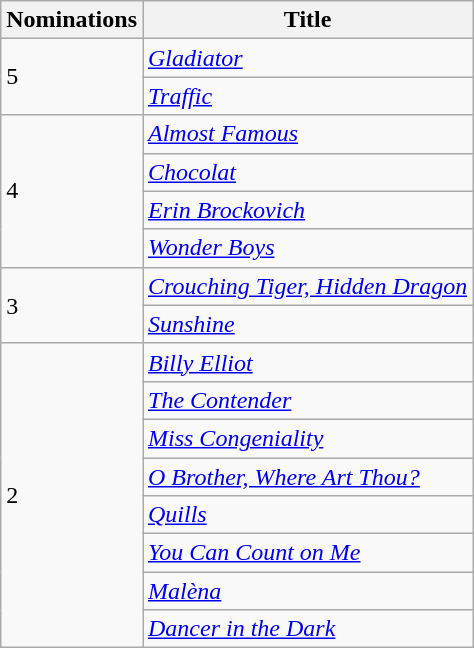<table class="wikitable">
<tr>
<th>Nominations</th>
<th>Title</th>
</tr>
<tr>
<td rowspan="2">5</td>
<td><em><a href='#'>Gladiator</a></em></td>
</tr>
<tr>
<td><em><a href='#'>Traffic</a></em></td>
</tr>
<tr>
<td rowspan="4">4</td>
<td><em><a href='#'>Almost Famous</a></em></td>
</tr>
<tr>
<td><em><a href='#'>Chocolat</a></em></td>
</tr>
<tr>
<td><em><a href='#'>Erin Brockovich</a></em></td>
</tr>
<tr>
<td><em><a href='#'>Wonder Boys</a></em></td>
</tr>
<tr>
<td rowspan="2">3</td>
<td><em><a href='#'>Crouching Tiger, Hidden Dragon</a></em></td>
</tr>
<tr>
<td><em><a href='#'>Sunshine</a></em></td>
</tr>
<tr>
<td rowspan="8">2</td>
<td><em><a href='#'>Billy Elliot</a></em></td>
</tr>
<tr>
<td><em><a href='#'>The Contender</a></em></td>
</tr>
<tr>
<td><em><a href='#'>Miss Congeniality</a></em></td>
</tr>
<tr>
<td><em><a href='#'>O Brother, Where Art Thou?</a></em></td>
</tr>
<tr>
<td><em><a href='#'>Quills</a></em></td>
</tr>
<tr>
<td><em><a href='#'>You Can Count on Me</a></em></td>
</tr>
<tr>
<td><em><a href='#'>Malèna</a></em></td>
</tr>
<tr>
<td><em><a href='#'>Dancer in the Dark</a></em></td>
</tr>
</table>
